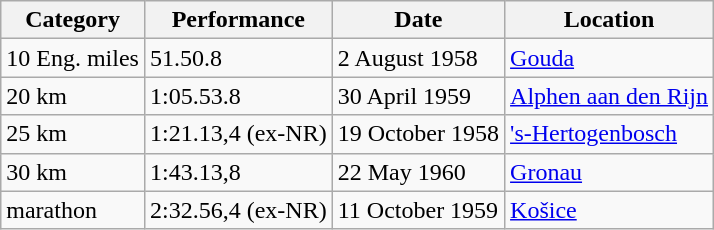<table class="wikitable">
<tr>
<th>Category</th>
<th>Performance</th>
<th>Date</th>
<th>Location</th>
</tr>
<tr>
<td>10 Eng. miles</td>
<td>51.50.8</td>
<td>2 August 1958</td>
<td><a href='#'>Gouda</a></td>
</tr>
<tr>
<td>20 km</td>
<td>1:05.53.8</td>
<td>30 April 1959</td>
<td><a href='#'>Alphen aan den Rijn</a></td>
</tr>
<tr>
<td>25 km</td>
<td>1:21.13,4 (ex-NR)</td>
<td>19 October 1958</td>
<td><a href='#'>'s-Hertogenbosch</a></td>
</tr>
<tr>
<td>30 km</td>
<td>1:43.13,8</td>
<td>22 May 1960</td>
<td><a href='#'>Gronau</a></td>
</tr>
<tr>
<td>marathon</td>
<td>2:32.56,4 (ex-NR)</td>
<td>11 October 1959</td>
<td><a href='#'>Košice</a></td>
</tr>
</table>
